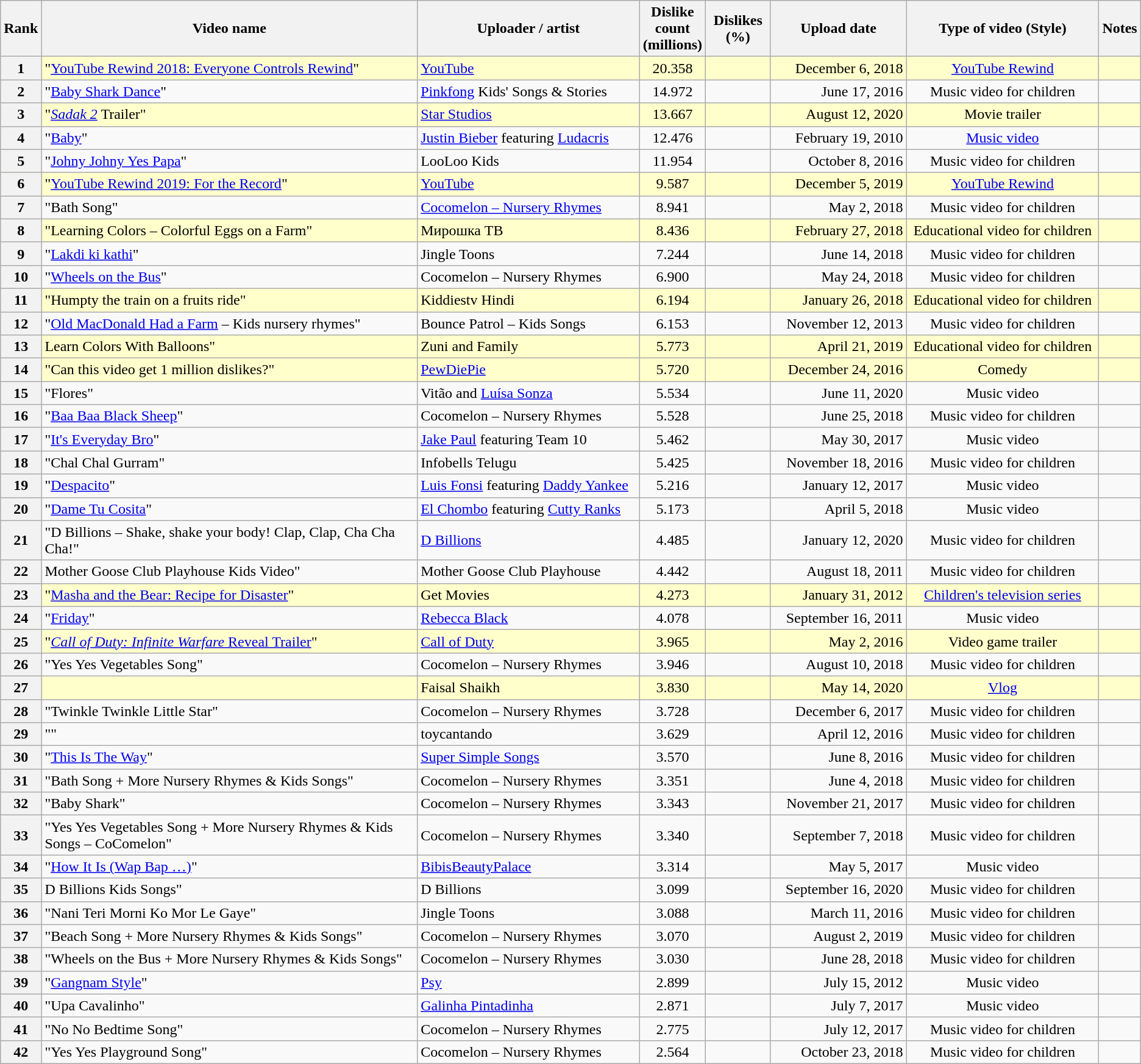<table class="wikitable sortable">
<tr>
<th>Rank</th>
<th style="width: 26em">Video name</th>
<th style="width: 15em;">Uploader / artist</th>
<th style="width: 4em;">Dislike count (millions)</th>
<th style="width: 4em;">Dislikes (%)</th>
<th style="width: 9em;"; data-sort-type="usLongDate">Upload date</th>
<th style="width: 13em;">Type of video (Style)</th>
<th class="unsortable">Notes</th>
</tr>
<tr bgcolor="#ffffcc">
<th align="center">1</th>
<td>"<a href='#'>YouTube Rewind 2018: Everyone Controls Rewind</a>"</td>
<td><a href='#'>YouTube</a></td>
<td align="center">20.358</td>
<td align="center"></td>
<td align="right">December 6, 2018</td>
<td align="center"><a href='#'>YouTube Rewind</a></td>
<td align="center"></td>
</tr>
<tr>
<th align="center">2</th>
<td>"<a href='#'>Baby Shark Dance</a>"</td>
<td><a href='#'>Pinkfong</a> Kids' Songs & Stories</td>
<td align="center">14.972</td>
<td align="center"></td>
<td align="right">June 17, 2016</td>
<td align="center">Music video for children</td>
<td align="center"></td>
</tr>
<tr bgcolor="#ffffcc">
<th align="center">3</th>
<td>"<em><a href='#'>Sadak 2</a></em> Trailer"</td>
<td><a href='#'>Star Studios</a></td>
<td align="center">13.667</td>
<td align="center"></td>
<td align="right">August 12, 2020</td>
<td align="center">Movie trailer</td>
<td align="center"></td>
</tr>
<tr>
<th align="center">4</th>
<td>"<a href='#'>Baby</a>"</td>
<td><a href='#'>Justin Bieber</a> featuring <a href='#'>Ludacris</a></td>
<td align="center">12.476</td>
<td align="center"></td>
<td align="right">February 19, 2010</td>
<td align="center"><a href='#'>Music video</a></td>
<td align="center"></td>
</tr>
<tr>
<th align="center">5</th>
<td>"<a href='#'>Johny Johny Yes Papa</a>"</td>
<td>LooLoo Kids</td>
<td align="center">11.954</td>
<td align="center"></td>
<td align="right">October 8, 2016</td>
<td align="center">Music video for children</td>
<td align="center"></td>
</tr>
<tr bgcolor="#ffffcc">
<th align="center">6</th>
<td>"<a href='#'>YouTube Rewind 2019: For the Record</a>"</td>
<td><a href='#'>YouTube</a></td>
<td align="center">9.587</td>
<td align="center"></td>
<td align="right">December 5, 2019</td>
<td align="center"><a href='#'>YouTube Rewind</a></td>
<td></td>
</tr>
<tr>
<th align="center">7</th>
<td>"Bath Song"</td>
<td><a href='#'>Cocomelon – Nursery Rhymes</a></td>
<td align="center">8.941</td>
<td align="center"></td>
<td align="right">May 2, 2018</td>
<td align="center">Music video for children</td>
<td></td>
</tr>
<tr bgcolor="#ffffcc">
<th align="center">8</th>
<td>"Learning Colors – Colorful Eggs on a Farm"</td>
<td>Мирошка ТВ</td>
<td align="center">8.436</td>
<td align="center"></td>
<td align="right">February 27, 2018</td>
<td align="center">Educational video for children</td>
<td align="center"></td>
</tr>
<tr>
<th align="center">9</th>
<td>"<a href='#'>Lakdi ki kathi</a>"</td>
<td>Jingle Toons</td>
<td align="center">7.244</td>
<td align="center"></td>
<td align="right">June 14, 2018</td>
<td align="center">Music video for children</td>
<td align="center"></td>
</tr>
<tr>
<th align="center">10</th>
<td>"<a href='#'>Wheels on the Bus</a>"</td>
<td>Cocomelon – Nursery Rhymes</td>
<td align="center">6.900</td>
<td align="center"></td>
<td align="right">May 24, 2018</td>
<td align="center">Music video for children</td>
<td align="center"></td>
</tr>
<tr bgcolor="#ffffcc">
<th align="center">11</th>
<td>"Humpty the train on a fruits ride"</td>
<td>Kiddiestv Hindi</td>
<td align="center">6.194</td>
<td align="center"></td>
<td align="right">January 26, 2018</td>
<td align="center">Educational video for children</td>
<td></td>
</tr>
<tr>
<th align="center">12</th>
<td>"<a href='#'>Old MacDonald Had a Farm</a> – Kids nursery rhymes"</td>
<td>Bounce Patrol – Kids Songs</td>
<td align="center">6.153</td>
<td align="center"></td>
<td align="right">November 12, 2013</td>
<td align="center">Music video for children</td>
<td></td>
</tr>
<tr bgcolor="#ffffcc">
<th align="center">13</th>
<td> Learn Colors With Balloons"</td>
<td>Zuni and Family</td>
<td align="center">5.773</td>
<td align="center"></td>
<td align="right">April 21, 2019</td>
<td align="center">Educational video for children</td>
<td align="center"></td>
</tr>
<tr bgcolor="#ffffcc">
<th align="center">14</th>
<td>"Can this video get 1 million dislikes?"</td>
<td><a href='#'>PewDiePie</a></td>
<td align="center">5.720</td>
<td align="center"></td>
<td align="right">December 24, 2016</td>
<td align="center">Comedy</td>
<td align="center"></td>
</tr>
<tr>
<th align="center">15</th>
<td>"Flores"</td>
<td>Vitão and <a href='#'>Luísa Sonza</a></td>
<td align="center">5.534</td>
<td align="center"></td>
<td align="right">June 11, 2020</td>
<td align="center">Music video</td>
<td align="center"></td>
</tr>
<tr>
<th align="center">16</th>
<td>"<a href='#'>Baa Baa Black Sheep</a>"</td>
<td>Cocomelon – Nursery Rhymes</td>
<td align="center">5.528</td>
<td align=center></td>
<td align=right>June 25, 2018</td>
<td align=center>Music video for children</td>
<td></td>
</tr>
<tr>
<th align="center">17</th>
<td>"<a href='#'>It's Everyday Bro</a>"</td>
<td><a href='#'>Jake Paul</a> featuring Team 10</td>
<td align="center">5.462</td>
<td align="center"></td>
<td align="right">May 30, 2017</td>
<td align="center">Music video</td>
<td></td>
</tr>
<tr>
<th align="center">18</th>
<td>"Chal Chal Gurram"</td>
<td>Infobells Telugu</td>
<td align="center">5.425</td>
<td align="center"></td>
<td align="right">November 18, 2016</td>
<td align="center">Music video for children</td>
<td></td>
</tr>
<tr>
<th align="center">19</th>
<td>"<a href='#'>Despacito</a>"</td>
<td><a href='#'>Luis Fonsi</a> featuring <a href='#'>Daddy Yankee</a></td>
<td align="center">5.216</td>
<td align="center"></td>
<td align="right">January 12, 2017</td>
<td align="center">Music video</td>
<td align="center"></td>
</tr>
<tr>
<th align="center">20</th>
<td>"<a href='#'>Dame Tu Cosita</a>"</td>
<td><a href='#'>El Chombo</a> featuring <a href='#'>Cutty Ranks</a></td>
<td align="center">5.173</td>
<td align="center"></td>
<td align="right">April 5, 2018</td>
<td align="center">Music video</td>
<td></td>
</tr>
<tr>
<th align="center">21</th>
<td>"D Billions – Shake, shake your body! Clap, Clap, Cha Cha Cha!"</td>
<td><a href='#'>D Billions</a></td>
<td align="center">4.485</td>
<td align="center"></td>
<td align="right">January 12, 2020</td>
<td align="center">Music video for children</td>
<td></td>
</tr>
<tr>
<th align="center">22</th>
<td> Mother Goose Club Playhouse Kids Video"</td>
<td>Mother Goose Club Playhouse</td>
<td align="center">4.442</td>
<td align="center"></td>
<td align="right">August 18, 2011</td>
<td align="center">Music video for children</td>
<td align="center"></td>
</tr>
<tr bgcolor="#ffffcc">
<th align="center">23</th>
<td>"<a href='#'>Masha and the Bear: Recipe for Disaster</a>"</td>
<td>Get Movies</td>
<td align="center">4.273</td>
<td align="center"></td>
<td align="right">January 31, 2012</td>
<td align="center"><a href='#'>Children's television series</a></td>
<td align="center"></td>
</tr>
<tr>
<th align="center">24</th>
<td>"<a href='#'>Friday</a>"</td>
<td><a href='#'>Rebecca Black</a></td>
<td align="center">4.078</td>
<td align="center"></td>
<td align="right">September 16, 2011</td>
<td align="center">Music video</td>
<td></td>
</tr>
<tr bgcolor="#ffffcc">
<th align="center">25</th>
<td>"<a href='#'><em>Call of Duty: Infinite Warfare</em> Reveal Trailer</a>"</td>
<td><a href='#'>Call of Duty</a></td>
<td align="center">3.965</td>
<td align="center"></td>
<td align="right">May 2, 2016</td>
<td align="center">Video game trailer</td>
<td align="center"></td>
</tr>
<tr>
<th align="center">26</th>
<td>"Yes Yes Vegetables Song"</td>
<td>Cocomelon – Nursery Rhymes</td>
<td align="center">3.946</td>
<td align="center"></td>
<td align="right">August 10, 2018</td>
<td align="center">Music video for children</td>
<td></td>
</tr>
<tr bgcolor="#ffffcc">
<th align="center">27</th>
<td></td>
<td>Faisal Shaikh</td>
<td align="center">3.830</td>
<td align="center"></td>
<td align="right">May 14, 2020</td>
<td align="center"><a href='#'>Vlog</a></td>
<td align="center"></td>
</tr>
<tr>
<th align="center">28</th>
<td>"Twinkle Twinkle Little Star"</td>
<td>Cocomelon – Nursery Rhymes</td>
<td align="center">3.728</td>
<td align="center"></td>
<td align="right">December 6, 2017</td>
<td align="center">Music video for children</td>
<td></td>
</tr>
<tr>
<th align="center">29</th>
<td>""</td>
<td>toycantando</td>
<td align="center">3.629</td>
<td align="center"></td>
<td align="right">April 12, 2016</td>
<td align="center">Music video for children</td>
<td></td>
</tr>
<tr>
<th align="center">30</th>
<td>"<a href='#'>This Is The Way</a>"</td>
<td><a href='#'>Super Simple Songs</a></td>
<td align="center">3.570</td>
<td align="center"></td>
<td align="right">June 8, 2016</td>
<td align="center">Music video for children</td>
<td></td>
</tr>
<tr>
<th align="center">31</th>
<td>"Bath Song + More Nursery Rhymes & Kids Songs"</td>
<td>Cocomelon – Nursery Rhymes</td>
<td align="center">3.351</td>
<td align="center"></td>
<td align="right">June 4, 2018</td>
<td align="center">Music video for children</td>
<td></td>
</tr>
<tr>
<th align="center">32</th>
<td>"Baby Shark"</td>
<td>Cocomelon – Nursery Rhymes</td>
<td align="center">3.343</td>
<td align="center"></td>
<td align="right">November 21, 2017</td>
<td align="center">Music video for children</td>
<td></td>
</tr>
<tr>
<th align="center">33</th>
<td>"Yes Yes Vegetables Song + More Nursery Rhymes & Kids Songs – CoComelon"</td>
<td>Cocomelon – Nursery Rhymes</td>
<td align="center">3.340</td>
<td align="center"></td>
<td align="right">September 7, 2018</td>
<td align="center">Music video for children</td>
<td align="center"></td>
</tr>
<tr>
<th align="center">34</th>
<td>"<a href='#'>How It Is (Wap Bap …)</a>"</td>
<td><a href='#'>BibisBeautyPalace</a></td>
<td align="center">3.314</td>
<td align="center"></td>
<td align="right">May 5, 2017</td>
<td align="center">Music video</td>
<td align="center"></td>
</tr>
<tr>
<th align="center">35</th>
<td> D Billions Kids Songs"</td>
<td>D Billions</td>
<td align="center">3.099</td>
<td align="center"></td>
<td align="right">September 16, 2020</td>
<td align="center">Music video for children</td>
<td></td>
</tr>
<tr>
<th align="center">36</th>
<td>"Nani Teri Morni Ko Mor Le Gaye"</td>
<td>Jingle Toons</td>
<td align="center">3.088</td>
<td align="center"></td>
<td align="right">March 11, 2016</td>
<td align="center">Music video for children</td>
<td></td>
</tr>
<tr>
<th align="center">37</th>
<td>"Beach Song + More Nursery Rhymes & Kids Songs"</td>
<td>Cocomelon – Nursery Rhymes</td>
<td align="center">3.070</td>
<td align="center"></td>
<td align="right">August 2, 2019</td>
<td align="center">Music video for children</td>
<td></td>
</tr>
<tr>
<th align="center">38</th>
<td>"Wheels on the Bus + More Nursery Rhymes & Kids Songs"</td>
<td>Cocomelon – Nursery Rhymes</td>
<td align="center">3.030</td>
<td align="center"></td>
<td align="right">June 28, 2018</td>
<td align="center">Music video for children</td>
<td></td>
</tr>
<tr>
<th align="center">39</th>
<td>"<a href='#'>Gangnam Style</a>"</td>
<td><a href='#'>Psy</a></td>
<td align="center">2.899</td>
<td align="center"></td>
<td align="right">July 15, 2012</td>
<td align="center">Music video</td>
<td align="center"></td>
</tr>
<tr>
<th align="center">40</th>
<td>"Upa Cavalinho"</td>
<td><a href='#'>Galinha Pintadinha</a></td>
<td align="center">2.871</td>
<td align="center"></td>
<td align="right">July 7, 2017</td>
<td align="center">Music video</td>
<td></td>
</tr>
<tr>
<th align="center">41</th>
<td>"No No Bedtime Song"</td>
<td>Cocomelon – Nursery Rhymes</td>
<td align="center">2.775</td>
<td align="center"></td>
<td align="right">July 12, 2017</td>
<td align="center">Music video for children</td>
<td align="center"></td>
</tr>
<tr>
<th align="center">42</th>
<td>"Yes Yes Playground Song"</td>
<td>Cocomelon – Nursery Rhymes</td>
<td align="center">2.564</td>
<td align="center"></td>
<td align="right">October 23, 2018</td>
<td align="center">Music video for children</td>
<td></td>
</tr>
</table>
